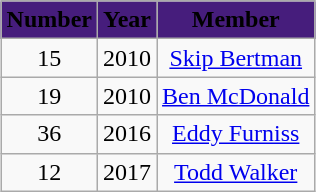<table style="margin: 1em auto 1em auto" class="wikitable sortable">
<tr>
<th style="background:#461d7c; text-align:center;"><span>Number</span></th>
<th style="background:#461d7c; text-align:center;"><span>Year</span></th>
<th style="background:#461d7c; text-align:center;"><span>Member</span></th>
</tr>
<tr style="text-align:center;">
<td>15</td>
<td>2010</td>
<td><a href='#'>Skip Bertman</a></td>
</tr>
<tr style="text-align:center;">
<td>19</td>
<td>2010</td>
<td><a href='#'>Ben McDonald</a></td>
</tr>
<tr style="text-align:center;">
<td>36</td>
<td>2016</td>
<td><a href='#'>Eddy Furniss</a></td>
</tr>
<tr style="text-align:center;">
<td>12</td>
<td>2017</td>
<td><a href='#'>Todd Walker</a></td>
</tr>
</table>
